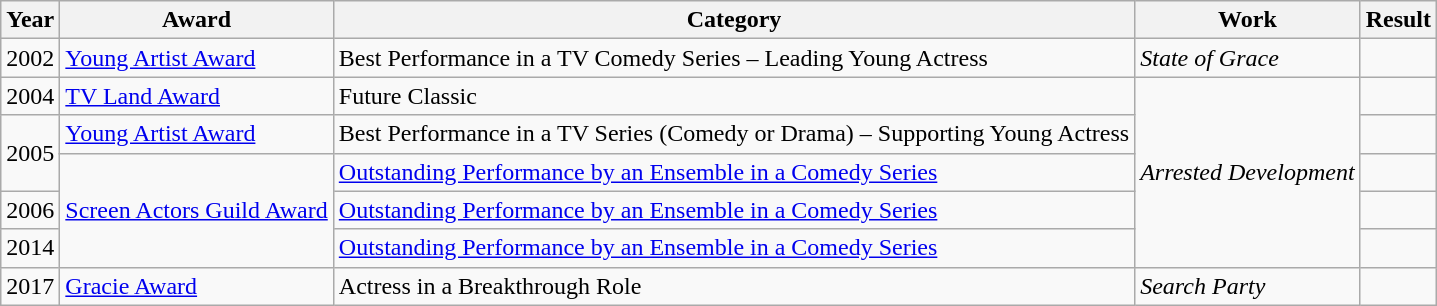<table class="wikitable">
<tr>
<th>Year</th>
<th>Award</th>
<th>Category</th>
<th>Work</th>
<th>Result</th>
</tr>
<tr>
<td>2002</td>
<td><a href='#'>Young Artist Award</a></td>
<td>Best Performance in a TV Comedy Series – Leading Young Actress</td>
<td><em>State of Grace</em></td>
<td></td>
</tr>
<tr>
<td>2004</td>
<td><a href='#'>TV Land Award</a></td>
<td>Future Classic</td>
<td rowspan="5"><em>Arrested Development</em></td>
<td></td>
</tr>
<tr>
<td rowspan="2">2005</td>
<td><a href='#'>Young Artist Award</a></td>
<td>Best Performance in a TV Series (Comedy or Drama) – Supporting Young Actress</td>
<td></td>
</tr>
<tr>
<td rowspan="3"><a href='#'>Screen Actors Guild Award</a></td>
<td><a href='#'>Outstanding Performance by an Ensemble in a Comedy Series</a></td>
<td></td>
</tr>
<tr>
<td>2006</td>
<td><a href='#'>Outstanding Performance by an Ensemble in a Comedy Series</a></td>
<td></td>
</tr>
<tr>
<td>2014</td>
<td><a href='#'>Outstanding Performance by an Ensemble in a Comedy Series</a></td>
<td></td>
</tr>
<tr>
<td>2017</td>
<td><a href='#'>Gracie Award</a></td>
<td>Actress in a Breakthrough Role</td>
<td><em>Search Party</em></td>
<td></td>
</tr>
</table>
